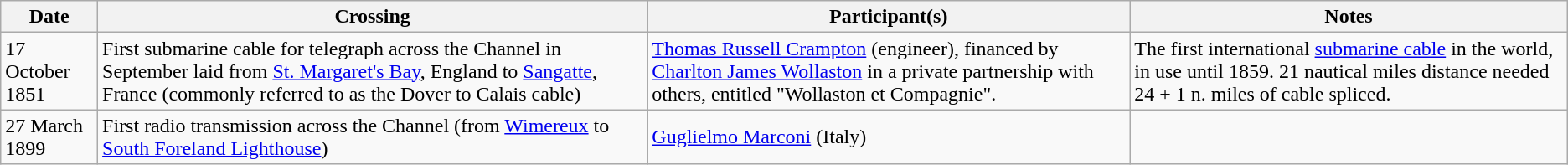<table class="wikitable">
<tr>
<th>Date</th>
<th>Crossing</th>
<th>Participant(s)</th>
<th>Notes</th>
</tr>
<tr>
<td>17 October 1851</td>
<td>First submarine cable for telegraph across the Channel in September laid from <a href='#'>St. Margaret's Bay</a>, England to <a href='#'>Sangatte</a>, France (commonly referred to as the Dover to Calais cable)</td>
<td><a href='#'>Thomas Russell Crampton</a> (engineer), financed by <a href='#'>Charlton James Wollaston</a> in a private partnership with others, entitled "Wollaston et Compagnie".</td>
<td>The first international <a href='#'>submarine cable</a> in the world, in use until 1859. 21 nautical miles distance needed 24 + 1 n. miles of cable spliced.</td>
</tr>
<tr>
<td>27 March 1899</td>
<td>First radio transmission across the Channel (from <a href='#'>Wimereux</a> to <a href='#'>South Foreland Lighthouse</a>)</td>
<td><a href='#'>Guglielmo Marconi</a> (Italy)</td>
<td></td>
</tr>
</table>
